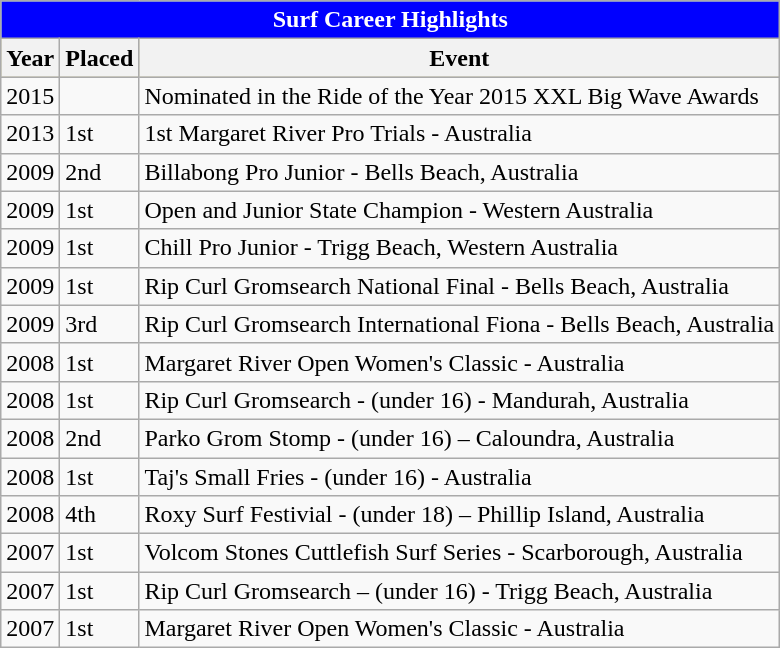<table class="wikitable">
<tr bgcolor=skyblue>
<td colspan=3; style="background: blue; color: white" align="center"><strong>Surf Career Highlights</strong></td>
</tr>
<tr bgcolor=#bdb76b>
<th>Year</th>
<th>Placed</th>
<th>Event</th>
</tr>
<tr>
<td>2015</td>
<td></td>
<td>Nominated in the Ride of the Year 2015 XXL Big Wave Awards</td>
</tr>
<tr>
<td>2013</td>
<td>1st</td>
<td>1st Margaret River Pro Trials - Australia</td>
</tr>
<tr>
<td>2009</td>
<td>2nd</td>
<td>Billabong Pro Junior - Bells Beach, Australia</td>
</tr>
<tr>
<td>2009</td>
<td>1st</td>
<td>Open and Junior State Champion - Western Australia</td>
</tr>
<tr>
<td>2009</td>
<td>1st</td>
<td>Chill Pro Junior - Trigg Beach, Western Australia</td>
</tr>
<tr>
<td>2009</td>
<td>1st</td>
<td>Rip Curl Gromsearch National Final - Bells Beach, Australia</td>
</tr>
<tr>
<td>2009</td>
<td>3rd</td>
<td>Rip Curl Gromsearch International Fiona - Bells Beach, Australia</td>
</tr>
<tr>
<td>2008</td>
<td>1st</td>
<td>Margaret River Open Women's Classic - Australia</td>
</tr>
<tr>
<td>2008</td>
<td>1st</td>
<td>Rip Curl Gromsearch - (under 16) - Mandurah, Australia</td>
</tr>
<tr>
<td>2008</td>
<td>2nd</td>
<td>Parko Grom Stomp - (under 16) – Caloundra, Australia</td>
</tr>
<tr>
<td>2008</td>
<td>1st</td>
<td>Taj's Small Fries - (under 16) - Australia</td>
</tr>
<tr>
<td>2008</td>
<td>4th</td>
<td>Roxy Surf Festivial - (under 18) – Phillip Island,  Australia</td>
</tr>
<tr>
<td>2007</td>
<td>1st</td>
<td>Volcom Stones Cuttlefish Surf Series -  Scarborough, Australia</td>
</tr>
<tr>
<td>2007</td>
<td>1st</td>
<td>Rip Curl Gromsearch – (under 16) - Trigg Beach, Australia</td>
</tr>
<tr>
<td>2007</td>
<td>1st</td>
<td>Margaret River Open Women's Classic - Australia</td>
</tr>
</table>
